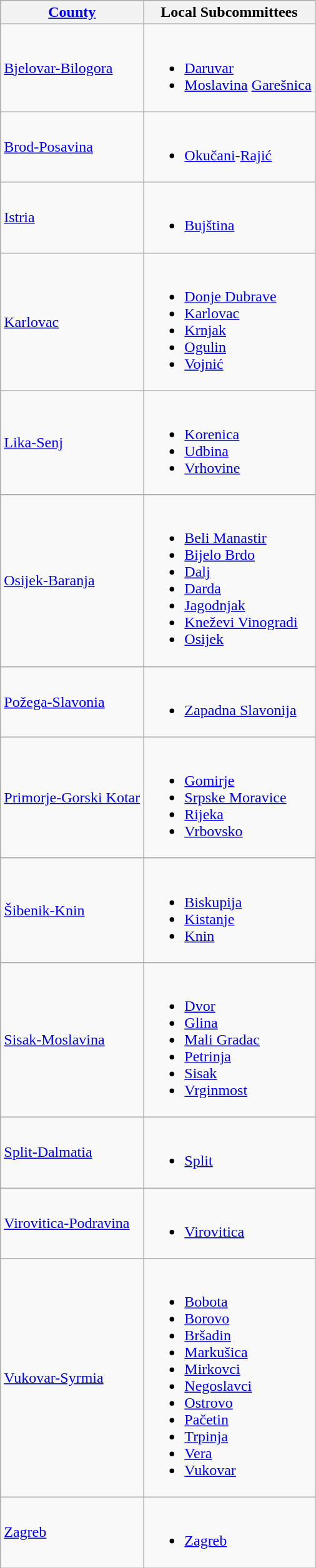<table class="wikitable">
<tr>
<th><a href='#'>County</a></th>
<th>Local Subcommittees</th>
</tr>
<tr>
<td><a href='#'>Bjelovar-Bilogora</a><br></td>
<td><br><ul><li><a href='#'>Daruvar</a></li><li><a href='#'>Moslavina</a> <a href='#'>Garešnica</a></li></ul></td>
</tr>
<tr>
<td><a href='#'>Brod-Posavina</a><br></td>
<td><br><ul><li><a href='#'>Okučani</a>-<a href='#'>Rajić</a></li></ul></td>
</tr>
<tr>
<td><a href='#'>Istria</a><br></td>
<td><br><ul><li><a href='#'>Bujština</a></li></ul></td>
</tr>
<tr>
<td><a href='#'>Karlovac</a><br></td>
<td><br><ul><li><a href='#'>Donje Dubrave</a></li><li><a href='#'>Karlovac</a></li><li><a href='#'>Krnjak</a></li><li><a href='#'>Ogulin</a></li><li><a href='#'>Vojnić</a></li></ul></td>
</tr>
<tr>
<td><a href='#'>Lika-Senj</a><br></td>
<td><br><ul><li><a href='#'>Korenica</a></li><li><a href='#'>Udbina</a></li><li><a href='#'>Vrhovine</a></li></ul></td>
</tr>
<tr>
<td><a href='#'>Osijek-Baranja</a><br></td>
<td><br><ul><li><a href='#'>Beli Manastir</a></li><li><a href='#'>Bijelo Brdo</a></li><li><a href='#'>Dalj</a></li><li><a href='#'>Darda</a></li><li><a href='#'>Jagodnjak</a></li><li><a href='#'>Kneževi Vinogradi</a></li><li><a href='#'>Osijek</a></li></ul></td>
</tr>
<tr>
<td><a href='#'>Požega-Slavonia</a><br></td>
<td><br><ul><li><a href='#'>Zapadna Slavonija</a></li></ul></td>
</tr>
<tr>
<td><a href='#'>Primorje-Gorski Kotar</a><br></td>
<td><br><ul><li><a href='#'>Gomirje</a></li><li><a href='#'>Srpske Moravice</a></li><li><a href='#'>Rijeka</a></li><li><a href='#'>Vrbovsko</a></li></ul></td>
</tr>
<tr>
<td><a href='#'>Šibenik-Knin</a><br></td>
<td><br><ul><li><a href='#'>Biskupija</a></li><li><a href='#'>Kistanje</a></li><li><a href='#'>Knin</a></li></ul></td>
</tr>
<tr>
<td><a href='#'>Sisak-Moslavina</a><br></td>
<td><br><ul><li><a href='#'>Dvor</a></li><li><a href='#'>Glina</a></li><li><a href='#'>Mali Gradac</a></li><li><a href='#'>Petrinja</a></li><li><a href='#'>Sisak</a></li><li><a href='#'>Vrginmost</a></li></ul></td>
</tr>
<tr>
<td><a href='#'>Split-Dalmatia</a><br></td>
<td><br><ul><li><a href='#'>Split</a></li></ul></td>
</tr>
<tr>
<td><a href='#'>Virovitica-Podravina</a><br></td>
<td><br><ul><li><a href='#'>Virovitica</a></li></ul></td>
</tr>
<tr>
<td><a href='#'>Vukovar-Syrmia</a><br></td>
<td><br><ul><li><a href='#'>Bobota</a></li><li><a href='#'>Borovo</a></li><li><a href='#'>Bršadin</a></li><li><a href='#'>Markušica</a></li><li><a href='#'>Mirkovci</a></li><li><a href='#'>Negoslavci</a></li><li><a href='#'>Ostrovo</a></li><li><a href='#'>Pačetin</a></li><li><a href='#'>Trpinja</a></li><li><a href='#'>Vera</a></li><li><a href='#'>Vukovar</a></li></ul></td>
</tr>
<tr>
<td><a href='#'>Zagreb</a><br></td>
<td><br><ul><li><a href='#'>Zagreb</a></li></ul></td>
</tr>
</table>
